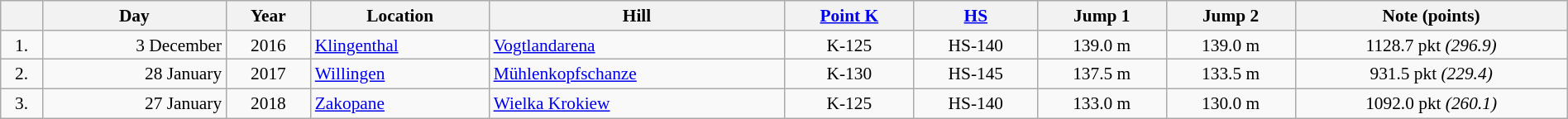<table width=100% style="font-size: 89%; text-align:center" class=wikitable>
<tr>
<th></th>
<th>Day</th>
<th>Year</th>
<th>Location</th>
<th>Hill</th>
<th><a href='#'>Point K</a></th>
<th><a href='#'>HS</a></th>
<th>Jump 1</th>
<th>Jump 2</th>
<th>Note (points)</th>
</tr>
<tr>
<td>1.</td>
<td align=right>3 December</td>
<td>2016</td>
<td align=left><a href='#'>Klingenthal</a></td>
<td align=left><a href='#'>Vogtlandarena</a></td>
<td>K-125</td>
<td>HS-140</td>
<td>139.0 m</td>
<td>139.0 m</td>
<td>1128.7 pkt <em>(296.9)</em></td>
</tr>
<tr>
<td>2.</td>
<td align=right>28 January</td>
<td>2017</td>
<td align=left><a href='#'>Willingen</a></td>
<td align=left><a href='#'>Mühlenkopfschanze</a></td>
<td>K-130</td>
<td>HS-145</td>
<td>137.5 m</td>
<td>133.5 m</td>
<td>931.5 pkt <em>(229.4)</em></td>
</tr>
<tr>
<td>3.</td>
<td align=right>27 January</td>
<td>2018</td>
<td align=left><a href='#'>Zakopane</a></td>
<td align=left><a href='#'>Wielka Krokiew</a></td>
<td>K-125</td>
<td>HS-140</td>
<td>133.0 m</td>
<td>130.0 m</td>
<td>1092.0 pkt <em>(260.1)</em></td>
</tr>
</table>
